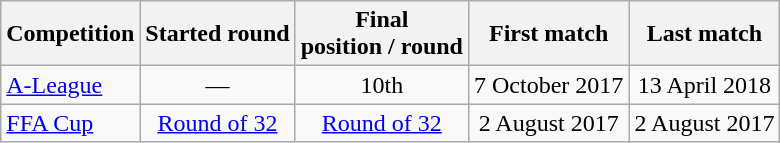<table class="wikitable">
<tr>
<th>Competition</th>
<th>Started round</th>
<th>Final <br>position / round</th>
<th>First match</th>
<th>Last match</th>
</tr>
<tr style="text-align: center">
<td align=left><a href='#'>A-League</a></td>
<td>—</td>
<td>10th</td>
<td>7 October 2017</td>
<td>13 April 2018</td>
</tr>
<tr style="text-align: center">
<td align=left><a href='#'>FFA Cup</a></td>
<td><a href='#'>Round of 32</a></td>
<td><a href='#'>Round of 32</a></td>
<td>2 August 2017</td>
<td>2 August 2017</td>
</tr>
</table>
